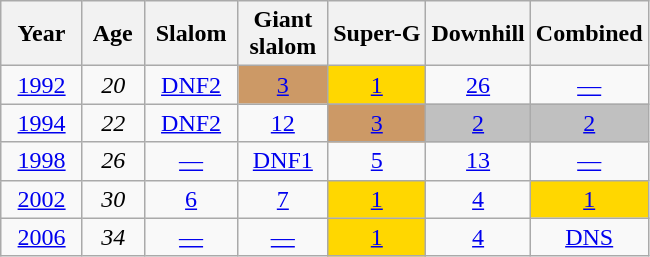<table class=wikitable style="text-align:center">
<tr>
<th>  Year  </th>
<th> Age </th>
<th> Slalom </th>
<th> Giant <br> slalom </th>
<th>Super-G</th>
<th>Downhill</th>
<th>Combined</th>
</tr>
<tr>
<td><a href='#'>1992</a></td>
<td><em>20</em></td>
<td><a href='#'>DNF2</a></td>
<td style="background:#c96;"><a href='#'>3</a></td>
<td style="background:gold;"><a href='#'>1</a></td>
<td><a href='#'>26</a></td>
<td><a href='#'>—</a></td>
</tr>
<tr>
<td><a href='#'>1994</a></td>
<td><em>22</em></td>
<td><a href='#'>DNF2</a></td>
<td><a href='#'>12</a></td>
<td style="background:#c96;"><a href='#'>3</a></td>
<td style="background:silver;"><a href='#'>2</a></td>
<td style="background:silver;"><a href='#'>2</a></td>
</tr>
<tr>
<td><a href='#'>1998</a></td>
<td><em>26</em></td>
<td><a href='#'>—</a></td>
<td><a href='#'>DNF1</a></td>
<td><a href='#'>5</a></td>
<td><a href='#'>13</a></td>
<td><a href='#'>—</a></td>
</tr>
<tr>
<td><a href='#'>2002</a></td>
<td><em>30</em></td>
<td><a href='#'>6</a></td>
<td><a href='#'>7</a></td>
<td style="background:gold;"><a href='#'>1</a></td>
<td><a href='#'>4</a></td>
<td style="background:gold;"><a href='#'>1</a></td>
</tr>
<tr>
<td><a href='#'>2006</a></td>
<td><em>34</em></td>
<td><a href='#'>—</a></td>
<td><a href='#'>—</a></td>
<td style="background:gold;"><a href='#'>1</a></td>
<td><a href='#'>4</a></td>
<td><a href='#'>DNS</a></td>
</tr>
</table>
